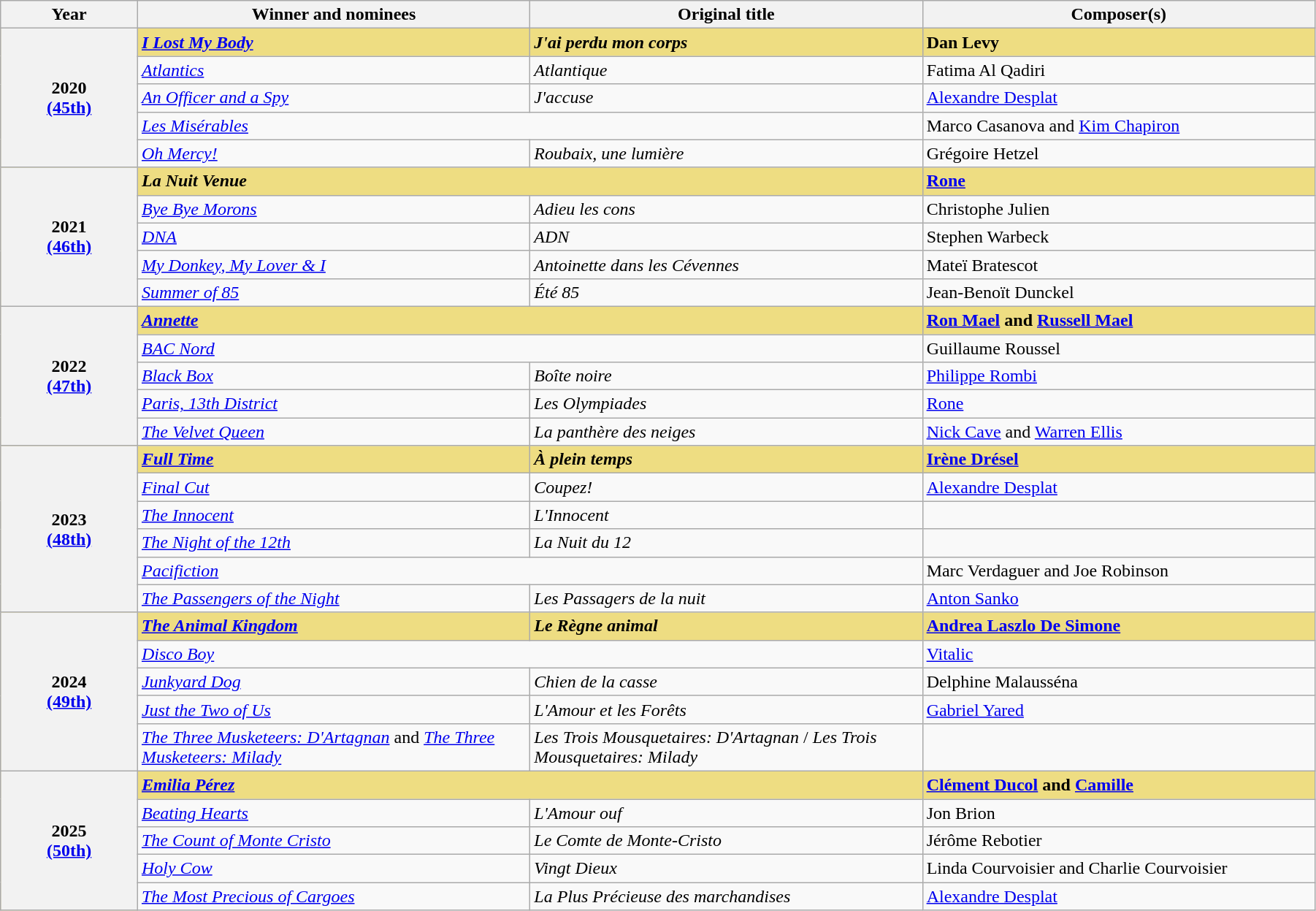<table class="wikitable" width="95%" cellpadding="5">
<tr>
<th width="100">Year</th>
<th width="300">Winner and nominees</th>
<th width="300">Original title</th>
<th width="300">Composer(s)</th>
</tr>
<tr style="background:#eedd82;">
<th rowspan="5">2020<br><a href='#'>(45th)</a></th>
<td><em><a href='#'><strong>I Lost My Body</strong></a></em></td>
<td><strong><em>J'ai perdu mon corps</em></strong></td>
<td><strong>Dan Levy</strong></td>
</tr>
<tr>
<td><em><a href='#'>Atlantics</a></em></td>
<td><em>Atlantique</em></td>
<td>Fatima Al Qadiri</td>
</tr>
<tr>
<td><em><a href='#'>An Officer and a Spy</a></em></td>
<td><em>J'accuse</em></td>
<td><a href='#'>Alexandre Desplat</a></td>
</tr>
<tr>
<td colspan="2"><em><a href='#'>Les Misérables</a></em></td>
<td>Marco Casanova and <a href='#'>Kim Chapiron</a></td>
</tr>
<tr>
<td><em><a href='#'>Oh Mercy!</a></em></td>
<td><em>Roubaix, une lumière</em></td>
<td>Grégoire Hetzel</td>
</tr>
<tr style="background:#eedd82;">
<th rowspan="5">2021<br><a href='#'>(46th)</a><br></th>
<td colspan="2"><strong><em>La Nuit Venue</em></strong></td>
<td><a href='#'><strong>Rone</strong></a></td>
</tr>
<tr>
<td><em><a href='#'>Bye Bye Morons</a></em></td>
<td><em>Adieu les cons</em></td>
<td>Christophe Julien</td>
</tr>
<tr>
<td><em><a href='#'>DNA</a></em></td>
<td><em>ADN</em></td>
<td>Stephen Warbeck</td>
</tr>
<tr>
<td><em><a href='#'>My Donkey, My Lover & I</a></em></td>
<td><em>Antoinette dans les Cévennes</em></td>
<td>Mateï Bratescot</td>
</tr>
<tr>
<td><em><a href='#'>Summer of 85</a></em></td>
<td><em>Été 85</em></td>
<td>Jean-Benoït Dunckel</td>
</tr>
<tr style="background:#eedd82;">
<th rowspan="5">2022<br><a href='#'>(47th)</a></th>
<td colspan="2"><em><a href='#'><strong>Annette</strong></a></em></td>
<td><strong><a href='#'>Ron Mael</a> and <a href='#'>Russell Mael</a></strong></td>
</tr>
<tr>
<td colspan="2"><em><a href='#'>BAC Nord</a></em></td>
<td>Guillaume Roussel</td>
</tr>
<tr>
<td><em><a href='#'>Black Box</a></em></td>
<td><em>Boîte noire</em></td>
<td><a href='#'>Philippe Rombi</a></td>
</tr>
<tr>
<td><em><a href='#'>Paris, 13th District</a></em></td>
<td><em>Les Olympiades</em></td>
<td><a href='#'>Rone</a></td>
</tr>
<tr>
<td><em><a href='#'>The Velvet Queen</a></em></td>
<td><em>La panthère des neiges</em></td>
<td><a href='#'>Nick Cave</a> and <a href='#'>Warren Ellis</a></td>
</tr>
<tr style="background:#eedd82;">
<th rowspan="6">2023<br><a href='#'>(48th)</a><br></th>
<td><em><a href='#'><strong>Full Time</strong></a></em></td>
<td><strong><em>À plein temps</em></strong></td>
<td><a href='#'><strong>Irène Drésel</strong></a></td>
</tr>
<tr>
<td><em><a href='#'>Final Cut</a></em></td>
<td><em>Coupez!</em></td>
<td><a href='#'>Alexandre Desplat</a></td>
</tr>
<tr>
<td><em><a href='#'>The Innocent</a></em></td>
<td><em>L'Innocent</em></td>
<td></td>
</tr>
<tr>
<td><em><a href='#'>The Night of the 12th</a></em></td>
<td><em>La Nuit du 12</em></td>
<td></td>
</tr>
<tr>
<td colspan="2"><em><a href='#'>Pacifiction</a></em></td>
<td>Marc Verdaguer and Joe Robinson</td>
</tr>
<tr>
<td><em><a href='#'>The Passengers of the Night</a></em></td>
<td><em>Les Passagers de la nuit</em></td>
<td><a href='#'>Anton Sanko</a></td>
</tr>
<tr style="background:#eedd82;">
<th rowspan="5">2024<br><a href='#'>(49th)</a><br></th>
<td><em><a href='#'><strong>The Animal Kingdom</strong></a></em></td>
<td><strong><em>Le Règne animal</em></strong></td>
<td><a href='#'><strong>Andrea Laszlo De Simone</strong></a></td>
</tr>
<tr>
<td colspan="2"><em><a href='#'>Disco Boy</a></em></td>
<td><a href='#'>Vitalic</a></td>
</tr>
<tr>
<td><em><a href='#'>Junkyard Dog</a></em></td>
<td><em>Chien de la casse</em></td>
<td>Delphine Malausséna</td>
</tr>
<tr>
<td><em><a href='#'>Just the Two of Us</a></em></td>
<td><em>L'Amour et les Forêts</em></td>
<td><a href='#'>Gabriel Yared</a></td>
</tr>
<tr>
<td><em><a href='#'>The Three Musketeers: D'Artagnan</a></em> and <em><a href='#'>The Three Musketeers: Milady</a></em></td>
<td><em>Les Trois Mousquetaires: D'Artagnan</em> / <em>Les Trois Mousquetaires: Milady</em></td>
<td></td>
</tr>
<tr style="background:#eedd82;">
<th rowspan="5">2025<br><a href='#'>(50th)</a></th>
<td colspan="2"><strong><em><a href='#'>Emilia Pérez</a></em></strong></td>
<td><strong><a href='#'>Clément Ducol</a> and <a href='#'>Camille</a></strong></td>
</tr>
<tr>
<td><em><a href='#'>Beating Hearts</a></em></td>
<td><em>L'Amour ouf</em></td>
<td>Jon Brion</td>
</tr>
<tr>
<td><em><a href='#'>The Count of Monte Cristo</a></em></td>
<td><em>Le Comte de Monte-Cristo</em></td>
<td>Jérôme Rebotier</td>
</tr>
<tr>
<td><em><a href='#'>Holy Cow</a></em></td>
<td><em>Vingt Dieux</em></td>
<td>Linda Courvoisier and Charlie Courvoisier</td>
</tr>
<tr>
<td><em><a href='#'>The Most Precious of Cargoes</a></em></td>
<td><em>La Plus Précieuse des marchandises</em></td>
<td><a href='#'>Alexandre Desplat</a></td>
</tr>
</table>
